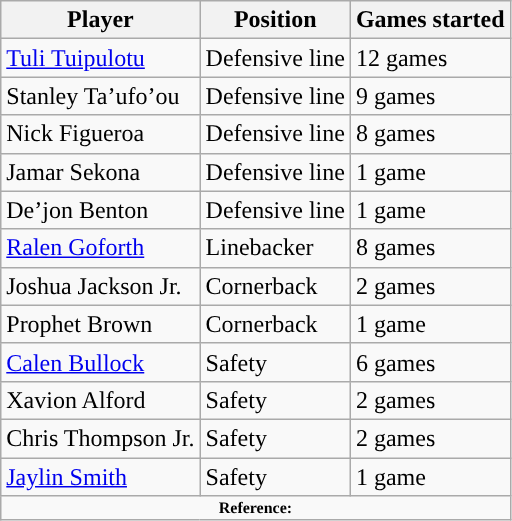<table class="wikitable">
<tr ;>
<th style="text-align:center; ">Player</th>
<th style="text-align:center; ">Position</th>
<th style="text-align:center; ">Games started</th>
</tr>
<tr>
<td><a href='#'>Tuli Tuipulotu</a></td>
<td>Defensive line</td>
<td>12 games</td>
</tr>
<tr>
<td>Stanley Ta’ufo’ou</td>
<td>Defensive line</td>
<td>9 games</td>
</tr>
<tr>
<td>Nick Figueroa</td>
<td>Defensive line</td>
<td>8 games</td>
</tr>
<tr>
<td>Jamar Sekona</td>
<td>Defensive line</td>
<td>1 game</td>
</tr>
<tr>
<td>De’jon Benton</td>
<td>Defensive line</td>
<td>1 game</td>
</tr>
<tr>
<td><a href='#'>Ralen Goforth</a></td>
<td>Linebacker</td>
<td>8 games</td>
</tr>
<tr>
<td>Joshua Jackson Jr.</td>
<td>Cornerback</td>
<td>2 games</td>
</tr>
<tr>
<td>Prophet Brown</td>
<td>Cornerback</td>
<td>1 game</td>
</tr>
<tr>
<td><a href='#'>Calen Bullock</a></td>
<td>Safety</td>
<td>6 games</td>
</tr>
<tr>
<td>Xavion Alford</td>
<td>Safety</td>
<td>2 games</td>
</tr>
<tr>
<td>Chris Thompson Jr.</td>
<td>Safety</td>
<td>2 games</td>
</tr>
<tr>
<td><a href='#'>Jaylin Smith</a></td>
<td>Safety</td>
<td>1 game</td>
</tr>
<tr>
<td colspan="4"  style="font-size:8pt; text-align:center;"><strong>Reference:</strong></td>
</tr>
</table>
